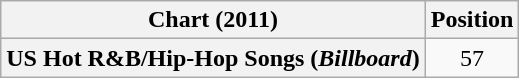<table class="wikitable plainrowheaders" style="text-align:center">
<tr>
<th scope="col">Chart (2011)</th>
<th scope="col">Position</th>
</tr>
<tr>
<th scope="row">US Hot R&B/Hip-Hop Songs (<em>Billboard</em>)</th>
<td>57</td>
</tr>
</table>
